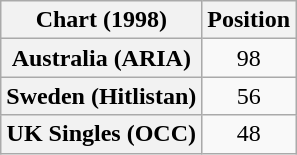<table class="wikitable sortable plainrowheaders" style="text-align:center">
<tr>
<th>Chart (1998)</th>
<th>Position</th>
</tr>
<tr>
<th scope="row">Australia (ARIA)</th>
<td>98</td>
</tr>
<tr>
<th scope="row">Sweden (Hitlistan)</th>
<td>56</td>
</tr>
<tr>
<th scope="row">UK Singles (OCC)</th>
<td>48</td>
</tr>
</table>
